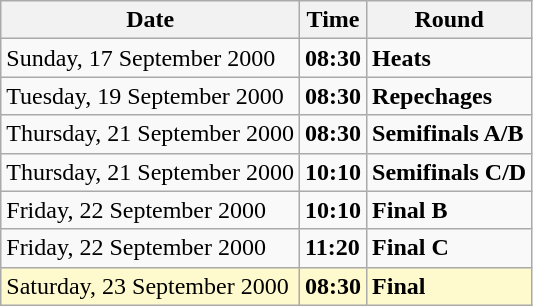<table class="wikitable">
<tr>
<th>Date</th>
<th>Time</th>
<th>Round</th>
</tr>
<tr>
<td>Sunday, 17 September 2000</td>
<td><strong>08:30</strong></td>
<td><strong>Heats</strong></td>
</tr>
<tr>
<td>Tuesday, 19 September 2000</td>
<td><strong>08:30</strong></td>
<td><strong>Repechages</strong></td>
</tr>
<tr>
<td>Thursday, 21 September 2000</td>
<td><strong>08:30</strong></td>
<td><strong>Semifinals A/B</strong></td>
</tr>
<tr>
<td>Thursday, 21 September 2000</td>
<td><strong>10:10</strong></td>
<td><strong>Semifinals C/D</strong></td>
</tr>
<tr>
<td>Friday, 22 September 2000</td>
<td><strong>10:10</strong></td>
<td><strong>Final B</strong></td>
</tr>
<tr>
<td>Friday, 22 September 2000</td>
<td><strong>11:20</strong></td>
<td><strong>Final C</strong></td>
</tr>
<tr>
<td style=background:lemonchiffon>Saturday, 23 September 2000</td>
<td style=background:lemonchiffon><strong>08:30</strong></td>
<td style=background:lemonchiffon><strong>Final</strong></td>
</tr>
</table>
